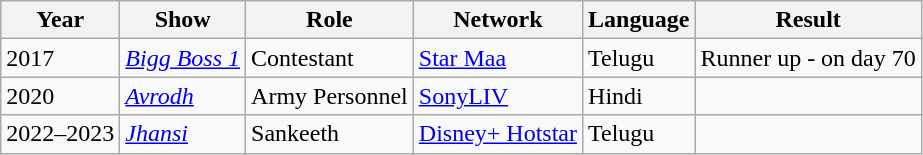<table class="wikitable sortable">
<tr>
<th>Year</th>
<th>Show</th>
<th>Role</th>
<th>Network</th>
<th>Language</th>
<th>Result</th>
</tr>
<tr>
<td>2017</td>
<td><em><a href='#'>Bigg Boss 1</a></em></td>
<td>Contestant</td>
<td><a href='#'>Star Maa</a></td>
<td>Telugu</td>
<td>Runner up - on day 70</td>
</tr>
<tr>
<td>2020</td>
<td><em><a href='#'>Avrodh</a></em></td>
<td>Army Personnel</td>
<td><a href='#'>SonyLIV</a></td>
<td>Hindi</td>
<td></td>
</tr>
<tr>
<td>2022–2023</td>
<td><em><a href='#'>Jhansi</a></em></td>
<td>Sankeeth</td>
<td><a href='#'>Disney+ Hotstar</a></td>
<td>Telugu</td>
<td></td>
</tr>
</table>
